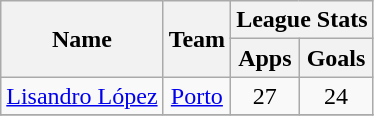<table class="wikitable" style="text-align: center;">
<tr>
<th rowspan="2">Name</th>
<th rowspan="2">Team</th>
<th colspan="3">League Stats</th>
</tr>
<tr>
<th>Apps</th>
<th>Goals</th>
</tr>
<tr>
<td rowspan="1" valign="center"> <a href='#'>Lisandro López</a></td>
<td><a href='#'>Porto</a></td>
<td>27</td>
<td>24</td>
</tr>
<tr>
</tr>
</table>
